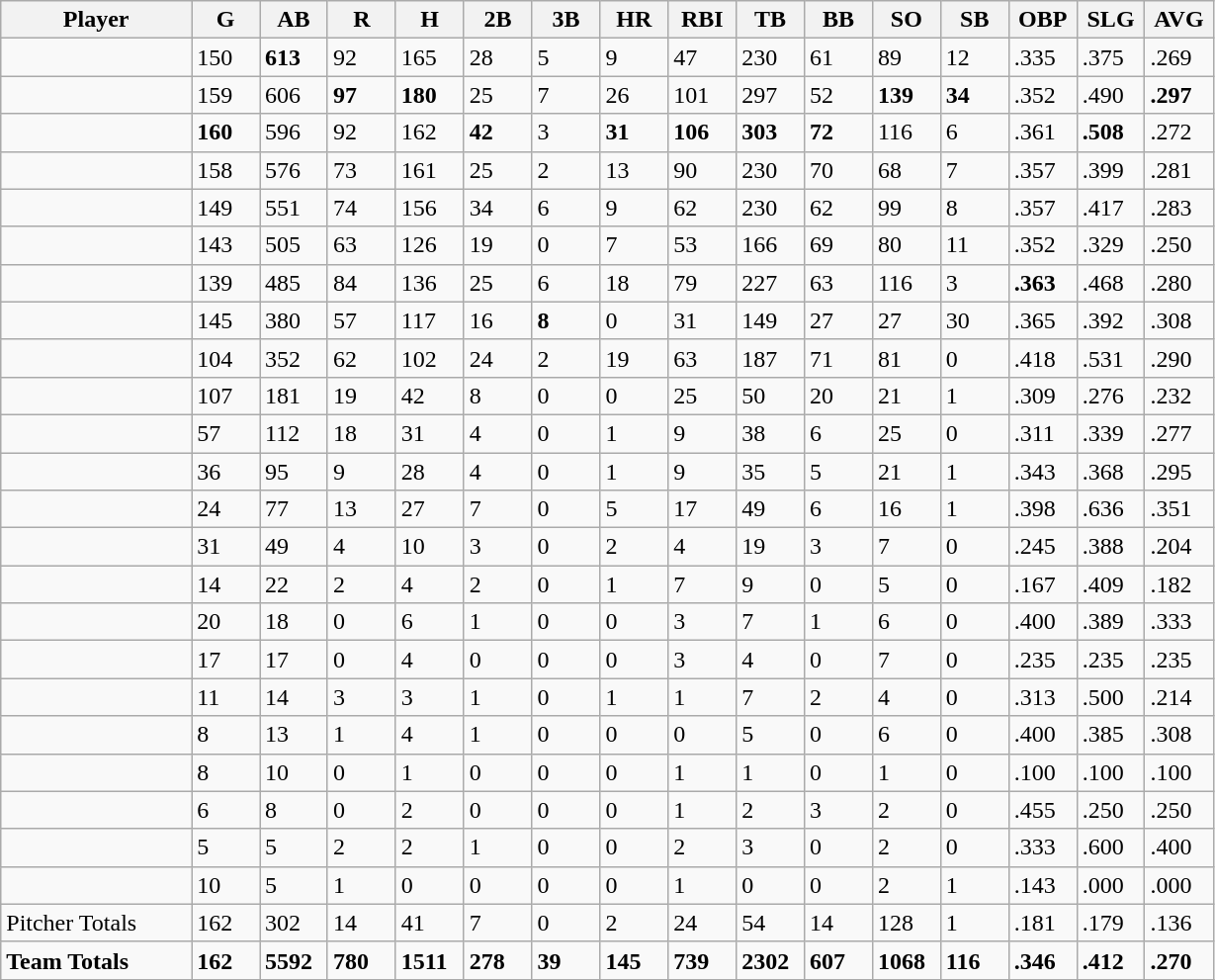<table class="wikitable sortable">
<tr>
<th bgcolor="#DDDDFF" width="14%">Player</th>
<th bgcolor="#DDDDFF" width="5%">G</th>
<th bgcolor="#DDDDFF" width="5%">AB</th>
<th bgcolor="#DDDDFF" width="5%">R</th>
<th bgcolor="#DDDDFF" width="5%">H</th>
<th bgcolor="#DDDDFF" width="5%">2B</th>
<th bgcolor="#DDDDFF" width="5%">3B</th>
<th bgcolor="#DDDDFF" width="5%">HR</th>
<th bgcolor="#DDDDFF" width="5%">RBI</th>
<th bgcolor="#DDDDFF" width="5%">TB</th>
<th bgcolor="#DDDDFF" width="5%">BB</th>
<th bgcolor="#DDDDFF" width="5%">SO</th>
<th bgcolor="#DDDDFF" width="5%">SB</th>
<th bgcolor="#DDDDFF" width="5%">OBP</th>
<th bgcolor="#DDDDFF" width="5%">SLG</th>
<th bgcolor="#DDDDFF" width="5%">AVG</th>
</tr>
<tr>
<td></td>
<td>150</td>
<td><strong>613</strong></td>
<td>92</td>
<td>165</td>
<td>28</td>
<td>5</td>
<td>9</td>
<td>47</td>
<td>230</td>
<td>61</td>
<td>89</td>
<td>12</td>
<td>.335</td>
<td>.375</td>
<td>.269</td>
</tr>
<tr>
<td></td>
<td>159</td>
<td>606</td>
<td><strong>97</strong></td>
<td><strong>180</strong></td>
<td>25</td>
<td>7</td>
<td>26</td>
<td>101</td>
<td>297</td>
<td>52</td>
<td><strong>139</strong></td>
<td><strong>34</strong></td>
<td>.352</td>
<td>.490</td>
<td><strong>.297</strong></td>
</tr>
<tr>
<td></td>
<td><strong>160</strong></td>
<td>596</td>
<td>92</td>
<td>162</td>
<td><strong>42</strong></td>
<td>3</td>
<td><strong>31</strong></td>
<td><strong>106</strong></td>
<td><strong>303</strong></td>
<td><strong>72</strong></td>
<td>116</td>
<td>6</td>
<td>.361</td>
<td><strong>.508</strong></td>
<td>.272</td>
</tr>
<tr>
<td></td>
<td>158</td>
<td>576</td>
<td>73</td>
<td>161</td>
<td>25</td>
<td>2</td>
<td>13</td>
<td>90</td>
<td>230</td>
<td>70</td>
<td>68</td>
<td>7</td>
<td>.357</td>
<td>.399</td>
<td>.281</td>
</tr>
<tr>
<td></td>
<td>149</td>
<td>551</td>
<td>74</td>
<td>156</td>
<td>34</td>
<td>6</td>
<td>9</td>
<td>62</td>
<td>230</td>
<td>62</td>
<td>99</td>
<td>8</td>
<td>.357</td>
<td>.417</td>
<td>.283</td>
</tr>
<tr>
<td></td>
<td>143</td>
<td>505</td>
<td>63</td>
<td>126</td>
<td>19</td>
<td>0</td>
<td>7</td>
<td>53</td>
<td>166</td>
<td>69</td>
<td>80</td>
<td>11</td>
<td>.352</td>
<td>.329</td>
<td>.250</td>
</tr>
<tr>
<td></td>
<td>139</td>
<td>485</td>
<td>84</td>
<td>136</td>
<td>25</td>
<td>6</td>
<td>18</td>
<td>79</td>
<td>227</td>
<td>63</td>
<td>116</td>
<td>3</td>
<td><strong>.363</strong></td>
<td>.468</td>
<td>.280</td>
</tr>
<tr>
<td></td>
<td>145</td>
<td>380</td>
<td>57</td>
<td>117</td>
<td>16</td>
<td><strong>8</strong></td>
<td>0</td>
<td>31</td>
<td>149</td>
<td>27</td>
<td>27</td>
<td>30</td>
<td>.365</td>
<td>.392</td>
<td>.308</td>
</tr>
<tr>
<td></td>
<td>104</td>
<td>352</td>
<td>62</td>
<td>102</td>
<td>24</td>
<td>2</td>
<td>19</td>
<td>63</td>
<td>187</td>
<td>71</td>
<td>81</td>
<td>0</td>
<td>.418</td>
<td>.531</td>
<td>.290</td>
</tr>
<tr>
<td></td>
<td>107</td>
<td>181</td>
<td>19</td>
<td>42</td>
<td>8</td>
<td>0</td>
<td>0</td>
<td>25</td>
<td>50</td>
<td>20</td>
<td>21</td>
<td>1</td>
<td>.309</td>
<td>.276</td>
<td>.232</td>
</tr>
<tr>
<td></td>
<td>57</td>
<td>112</td>
<td>18</td>
<td>31</td>
<td>4</td>
<td>0</td>
<td>1</td>
<td>9</td>
<td>38</td>
<td>6</td>
<td>25</td>
<td>0</td>
<td>.311</td>
<td>.339</td>
<td>.277</td>
</tr>
<tr>
<td></td>
<td>36</td>
<td>95</td>
<td>9</td>
<td>28</td>
<td>4</td>
<td>0</td>
<td>1</td>
<td>9</td>
<td>35</td>
<td>5</td>
<td>21</td>
<td>1</td>
<td>.343</td>
<td>.368</td>
<td>.295</td>
</tr>
<tr>
<td></td>
<td>24</td>
<td>77</td>
<td>13</td>
<td>27</td>
<td>7</td>
<td>0</td>
<td>5</td>
<td>17</td>
<td>49</td>
<td>6</td>
<td>16</td>
<td>1</td>
<td>.398</td>
<td>.636</td>
<td>.351</td>
</tr>
<tr>
<td></td>
<td>31</td>
<td>49</td>
<td>4</td>
<td>10</td>
<td>3</td>
<td>0</td>
<td>2</td>
<td>4</td>
<td>19</td>
<td>3</td>
<td>7</td>
<td>0</td>
<td>.245</td>
<td>.388</td>
<td>.204</td>
</tr>
<tr>
<td></td>
<td>14</td>
<td>22</td>
<td>2</td>
<td>4</td>
<td>2</td>
<td>0</td>
<td>1</td>
<td>7</td>
<td>9</td>
<td>0</td>
<td>5</td>
<td>0</td>
<td>.167</td>
<td>.409</td>
<td>.182</td>
</tr>
<tr>
<td></td>
<td>20</td>
<td>18</td>
<td>0</td>
<td>6</td>
<td>1</td>
<td>0</td>
<td>0</td>
<td>3</td>
<td>7</td>
<td>1</td>
<td>6</td>
<td>0</td>
<td>.400</td>
<td>.389</td>
<td>.333</td>
</tr>
<tr>
<td></td>
<td>17</td>
<td>17</td>
<td>0</td>
<td>4</td>
<td>0</td>
<td>0</td>
<td>0</td>
<td>3</td>
<td>4</td>
<td>0</td>
<td>7</td>
<td>0</td>
<td>.235</td>
<td>.235</td>
<td>.235</td>
</tr>
<tr>
<td></td>
<td>11</td>
<td>14</td>
<td>3</td>
<td>3</td>
<td>1</td>
<td>0</td>
<td>1</td>
<td>1</td>
<td>7</td>
<td>2</td>
<td>4</td>
<td>0</td>
<td>.313</td>
<td>.500</td>
<td>.214</td>
</tr>
<tr>
<td></td>
<td>8</td>
<td>13</td>
<td>1</td>
<td>4</td>
<td>1</td>
<td>0</td>
<td>0</td>
<td>0</td>
<td>5</td>
<td>0</td>
<td>6</td>
<td>0</td>
<td>.400</td>
<td>.385</td>
<td>.308</td>
</tr>
<tr>
<td></td>
<td>8</td>
<td>10</td>
<td>0</td>
<td>1</td>
<td>0</td>
<td>0</td>
<td>0</td>
<td>1</td>
<td>1</td>
<td>0</td>
<td>1</td>
<td>0</td>
<td>.100</td>
<td>.100</td>
<td>.100</td>
</tr>
<tr>
<td></td>
<td>6</td>
<td>8</td>
<td>0</td>
<td>2</td>
<td>0</td>
<td>0</td>
<td>0</td>
<td>1</td>
<td>2</td>
<td>3</td>
<td>2</td>
<td>0</td>
<td>.455</td>
<td>.250</td>
<td>.250</td>
</tr>
<tr>
<td></td>
<td>5</td>
<td>5</td>
<td>2</td>
<td>2</td>
<td>1</td>
<td>0</td>
<td>0</td>
<td>2</td>
<td>3</td>
<td>0</td>
<td>2</td>
<td>0</td>
<td>.333</td>
<td>.600</td>
<td>.400</td>
</tr>
<tr>
<td></td>
<td>10</td>
<td>5</td>
<td>1</td>
<td>0</td>
<td>0</td>
<td>0</td>
<td>0</td>
<td>1</td>
<td>0</td>
<td>0</td>
<td>2</td>
<td>1</td>
<td>.143</td>
<td>.000</td>
<td>.000</td>
</tr>
<tr>
<td>Pitcher Totals</td>
<td>162</td>
<td>302</td>
<td>14</td>
<td>41</td>
<td>7</td>
<td>0</td>
<td>2</td>
<td>24</td>
<td>54</td>
<td>14</td>
<td>128</td>
<td>1</td>
<td>.181</td>
<td>.179</td>
<td>.136</td>
</tr>
<tr>
<td><strong>Team Totals</strong></td>
<td><strong>162</strong></td>
<td><strong>5592</strong></td>
<td><strong>780</strong></td>
<td><strong>1511</strong></td>
<td><strong>278</strong></td>
<td><strong>39</strong></td>
<td><strong>145</strong></td>
<td><strong>739</strong></td>
<td><strong>2302</strong></td>
<td><strong>607</strong></td>
<td><strong>1068</strong></td>
<td><strong>116</strong></td>
<td><strong>.346</strong></td>
<td><strong>.412</strong></td>
<td><strong>.270</strong></td>
</tr>
<tr>
</tr>
</table>
